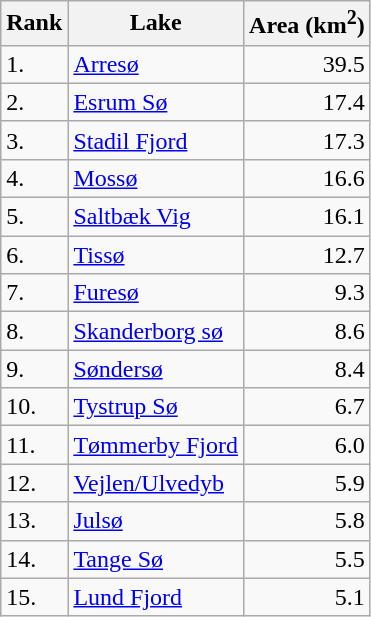<table class="wikitable sortable">
<tr>
<th>Rank</th>
<th>Lake</th>
<th>Area (km<sup>2</sup>)</th>
</tr>
<tr>
<td>1.</td>
<td><a href='#'>Arresø</a></td>
<td align="right">39.5</td>
</tr>
<tr>
<td>2.</td>
<td><a href='#'>Esrum Sø</a></td>
<td align="right">17.4</td>
</tr>
<tr>
<td>3.</td>
<td><a href='#'>Stadil Fjord</a></td>
<td align="right">17.3</td>
</tr>
<tr>
<td>4.</td>
<td><a href='#'>Mossø</a></td>
<td align="right">16.6</td>
</tr>
<tr>
<td>5.</td>
<td><a href='#'>Saltbæk Vig</a></td>
<td align="right">16.1</td>
</tr>
<tr>
<td>6.</td>
<td><a href='#'>Tissø</a></td>
<td align="right">12.7</td>
</tr>
<tr>
<td>7.</td>
<td><a href='#'>Furesø</a></td>
<td align="right">9.3</td>
</tr>
<tr>
<td>8.</td>
<td><a href='#'>Skanderborg sø</a></td>
<td align="right">8.6</td>
</tr>
<tr>
<td>9.</td>
<td><a href='#'>Søndersø</a></td>
<td align="right">8.4</td>
</tr>
<tr>
<td>10.</td>
<td><a href='#'>Tystrup Sø</a></td>
<td align="right">6.7</td>
</tr>
<tr>
<td>11.</td>
<td><a href='#'>Tømmerby Fjord</a></td>
<td align="right">6.0</td>
</tr>
<tr>
<td>12.</td>
<td><a href='#'>Vejlen/Ulvedyb</a></td>
<td align="right">5.9</td>
</tr>
<tr>
<td>13.</td>
<td><a href='#'>Julsø</a></td>
<td align="right">5.8</td>
</tr>
<tr>
<td>14.</td>
<td><a href='#'>Tange Sø</a></td>
<td align="right">5.5</td>
</tr>
<tr>
<td>15.</td>
<td><a href='#'>Lund Fjord</a></td>
<td align="right">5.1</td>
</tr>
</table>
